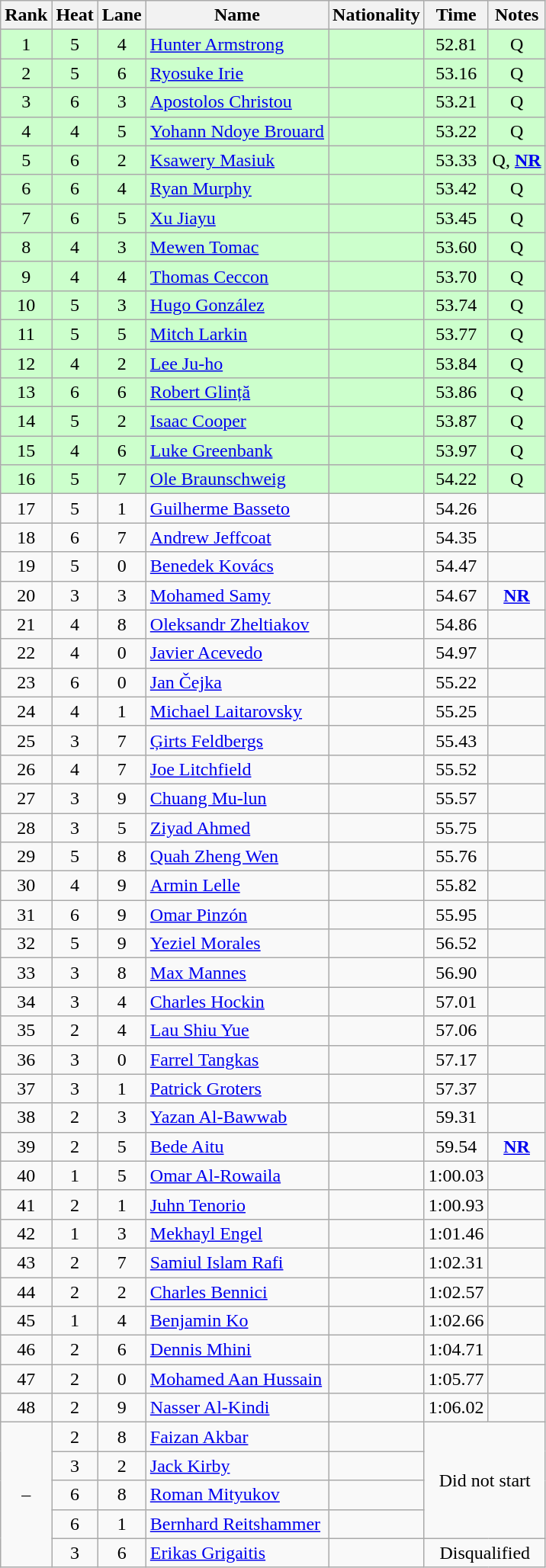<table class="wikitable sortable" style="text-align:center">
<tr>
<th>Rank</th>
<th>Heat</th>
<th>Lane</th>
<th>Name</th>
<th>Nationality</th>
<th>Time</th>
<th>Notes</th>
</tr>
<tr bgcolor=ccffcc>
<td>1</td>
<td>5</td>
<td>4</td>
<td align=left><a href='#'>Hunter Armstrong</a></td>
<td align=left></td>
<td>52.81</td>
<td>Q</td>
</tr>
<tr bgcolor=ccffcc>
<td>2</td>
<td>5</td>
<td>6</td>
<td align=left><a href='#'>Ryosuke Irie</a></td>
<td align=left></td>
<td>53.16</td>
<td>Q</td>
</tr>
<tr bgcolor=ccffcc>
<td>3</td>
<td>6</td>
<td>3</td>
<td align=left><a href='#'>Apostolos Christou</a></td>
<td align=left></td>
<td>53.21</td>
<td>Q</td>
</tr>
<tr bgcolor=ccffcc>
<td>4</td>
<td>4</td>
<td>5</td>
<td align=left><a href='#'>Yohann Ndoye Brouard</a></td>
<td align=left></td>
<td>53.22</td>
<td>Q</td>
</tr>
<tr bgcolor=ccffcc>
<td>5</td>
<td>6</td>
<td>2</td>
<td align=left><a href='#'>Ksawery Masiuk</a></td>
<td align=left></td>
<td>53.33</td>
<td>Q, <strong><a href='#'>NR</a></strong></td>
</tr>
<tr bgcolor=ccffcc>
<td>6</td>
<td>6</td>
<td>4</td>
<td align=left><a href='#'>Ryan Murphy</a></td>
<td align=left></td>
<td>53.42</td>
<td>Q</td>
</tr>
<tr bgcolor=ccffcc>
<td>7</td>
<td>6</td>
<td>5</td>
<td align=left><a href='#'>Xu Jiayu</a></td>
<td align=left></td>
<td>53.45</td>
<td>Q</td>
</tr>
<tr bgcolor=ccffcc>
<td>8</td>
<td>4</td>
<td>3</td>
<td align=left><a href='#'>Mewen Tomac</a></td>
<td align=left></td>
<td>53.60</td>
<td>Q</td>
</tr>
<tr bgcolor=ccffcc>
<td>9</td>
<td>4</td>
<td>4</td>
<td align=left><a href='#'>Thomas Ceccon</a></td>
<td align=left></td>
<td>53.70</td>
<td>Q</td>
</tr>
<tr bgcolor=ccffcc>
<td>10</td>
<td>5</td>
<td>3</td>
<td align=left><a href='#'>Hugo González</a></td>
<td align=left></td>
<td>53.74</td>
<td>Q</td>
</tr>
<tr bgcolor=ccffcc>
<td>11</td>
<td>5</td>
<td>5</td>
<td align=left><a href='#'>Mitch Larkin</a></td>
<td align=left></td>
<td>53.77</td>
<td>Q</td>
</tr>
<tr bgcolor=ccffcc>
<td>12</td>
<td>4</td>
<td>2</td>
<td align=left><a href='#'>Lee Ju-ho</a></td>
<td align=left></td>
<td>53.84</td>
<td>Q</td>
</tr>
<tr bgcolor=ccffcc>
<td>13</td>
<td>6</td>
<td>6</td>
<td align=left><a href='#'>Robert Glință</a></td>
<td align=left></td>
<td>53.86</td>
<td>Q</td>
</tr>
<tr bgcolor=ccffcc>
<td>14</td>
<td>5</td>
<td>2</td>
<td align=left><a href='#'>Isaac Cooper</a></td>
<td align=left></td>
<td>53.87</td>
<td>Q</td>
</tr>
<tr bgcolor=ccffcc>
<td>15</td>
<td>4</td>
<td>6</td>
<td align=left><a href='#'>Luke Greenbank</a></td>
<td align=left></td>
<td>53.97</td>
<td>Q</td>
</tr>
<tr bgcolor=ccffcc>
<td>16</td>
<td>5</td>
<td>7</td>
<td align=left><a href='#'>Ole Braunschweig</a></td>
<td align=left></td>
<td>54.22</td>
<td>Q</td>
</tr>
<tr>
<td>17</td>
<td>5</td>
<td>1</td>
<td align=left><a href='#'>Guilherme Basseto</a></td>
<td align=left></td>
<td>54.26</td>
<td></td>
</tr>
<tr>
<td>18</td>
<td>6</td>
<td>7</td>
<td align=left><a href='#'>Andrew Jeffcoat</a></td>
<td align=left></td>
<td>54.35</td>
<td></td>
</tr>
<tr>
<td>19</td>
<td>5</td>
<td>0</td>
<td align=left><a href='#'>Benedek Kovács</a></td>
<td align=left></td>
<td>54.47</td>
<td></td>
</tr>
<tr>
<td>20</td>
<td>3</td>
<td>3</td>
<td align=left><a href='#'>Mohamed Samy</a></td>
<td align=left></td>
<td>54.67</td>
<td><strong><a href='#'>NR</a></strong></td>
</tr>
<tr>
<td>21</td>
<td>4</td>
<td>8</td>
<td align=left><a href='#'>Oleksandr Zheltiakov</a></td>
<td align=left></td>
<td>54.86</td>
<td></td>
</tr>
<tr>
<td>22</td>
<td>4</td>
<td>0</td>
<td align=left><a href='#'>Javier Acevedo</a></td>
<td align=left></td>
<td>54.97</td>
<td></td>
</tr>
<tr>
<td>23</td>
<td>6</td>
<td>0</td>
<td align=left><a href='#'>Jan Čejka</a></td>
<td align=left></td>
<td>55.22</td>
<td></td>
</tr>
<tr>
<td>24</td>
<td>4</td>
<td>1</td>
<td align=left><a href='#'>Michael Laitarovsky</a></td>
<td align=left></td>
<td>55.25</td>
<td></td>
</tr>
<tr>
<td>25</td>
<td>3</td>
<td>7</td>
<td align=left><a href='#'>Ģirts Feldbergs</a></td>
<td align=left></td>
<td>55.43</td>
<td></td>
</tr>
<tr>
<td>26</td>
<td>4</td>
<td>7</td>
<td align=left><a href='#'>Joe Litchfield</a></td>
<td align=left></td>
<td>55.52</td>
<td></td>
</tr>
<tr>
<td>27</td>
<td>3</td>
<td>9</td>
<td align=left><a href='#'>Chuang Mu-lun</a></td>
<td align=left></td>
<td>55.57</td>
<td></td>
</tr>
<tr>
<td>28</td>
<td>3</td>
<td>5</td>
<td align=left><a href='#'>Ziyad Ahmed</a></td>
<td align=left></td>
<td>55.75</td>
<td></td>
</tr>
<tr>
<td>29</td>
<td>5</td>
<td>8</td>
<td align=left><a href='#'>Quah Zheng Wen</a></td>
<td align=left></td>
<td>55.76</td>
<td></td>
</tr>
<tr>
<td>30</td>
<td>4</td>
<td>9</td>
<td align=left><a href='#'>Armin Lelle</a></td>
<td align=left></td>
<td>55.82</td>
<td></td>
</tr>
<tr>
<td>31</td>
<td>6</td>
<td>9</td>
<td align=left><a href='#'>Omar Pinzón</a></td>
<td align=left></td>
<td>55.95</td>
<td></td>
</tr>
<tr>
<td>32</td>
<td>5</td>
<td>9</td>
<td align=left><a href='#'>Yeziel Morales</a></td>
<td align=left></td>
<td>56.52</td>
<td></td>
</tr>
<tr>
<td>33</td>
<td>3</td>
<td>8</td>
<td align=left><a href='#'>Max Mannes</a></td>
<td align=left></td>
<td>56.90</td>
<td></td>
</tr>
<tr>
<td>34</td>
<td>3</td>
<td>4</td>
<td align=left><a href='#'>Charles Hockin</a></td>
<td align=left></td>
<td>57.01</td>
<td></td>
</tr>
<tr>
<td>35</td>
<td>2</td>
<td>4</td>
<td align=left><a href='#'>Lau Shiu Yue</a></td>
<td align=left></td>
<td>57.06</td>
<td></td>
</tr>
<tr>
<td>36</td>
<td>3</td>
<td>0</td>
<td align=left><a href='#'>Farrel Tangkas</a></td>
<td align=left></td>
<td>57.17</td>
<td></td>
</tr>
<tr>
<td>37</td>
<td>3</td>
<td>1</td>
<td align=left><a href='#'>Patrick Groters</a></td>
<td align=left></td>
<td>57.37</td>
<td></td>
</tr>
<tr>
<td>38</td>
<td>2</td>
<td>3</td>
<td align=left><a href='#'>Yazan Al-Bawwab</a></td>
<td align=left></td>
<td>59.31</td>
<td></td>
</tr>
<tr>
<td>39</td>
<td>2</td>
<td>5</td>
<td align=left><a href='#'>Bede Aitu</a></td>
<td align=left></td>
<td>59.54</td>
<td><strong><a href='#'>NR</a></strong></td>
</tr>
<tr>
<td>40</td>
<td>1</td>
<td>5</td>
<td align=left><a href='#'>Omar Al-Rowaila</a></td>
<td align=left></td>
<td>1:00.03</td>
<td></td>
</tr>
<tr>
<td>41</td>
<td>2</td>
<td>1</td>
<td align=left><a href='#'>Juhn Tenorio</a></td>
<td align=left></td>
<td>1:00.93</td>
<td></td>
</tr>
<tr>
<td>42</td>
<td>1</td>
<td>3</td>
<td align=left><a href='#'>Mekhayl Engel</a></td>
<td align=left></td>
<td>1:01.46</td>
<td></td>
</tr>
<tr>
<td>43</td>
<td>2</td>
<td>7</td>
<td align=left><a href='#'>Samiul Islam Rafi</a></td>
<td align=left></td>
<td>1:02.31</td>
<td></td>
</tr>
<tr>
<td>44</td>
<td>2</td>
<td>2</td>
<td align=left><a href='#'>Charles Bennici</a></td>
<td align=left></td>
<td>1:02.57</td>
<td></td>
</tr>
<tr>
<td>45</td>
<td>1</td>
<td>4</td>
<td align=left><a href='#'>Benjamin Ko</a></td>
<td align=left></td>
<td>1:02.66</td>
<td></td>
</tr>
<tr>
<td>46</td>
<td>2</td>
<td>6</td>
<td align=left><a href='#'>Dennis Mhini</a></td>
<td align=left></td>
<td>1:04.71</td>
<td></td>
</tr>
<tr>
<td>47</td>
<td>2</td>
<td>0</td>
<td align=left><a href='#'>Mohamed Aan Hussain</a></td>
<td align=left></td>
<td>1:05.77</td>
<td></td>
</tr>
<tr>
<td>48</td>
<td>2</td>
<td>9</td>
<td align=left><a href='#'>Nasser Al-Kindi</a></td>
<td align=left></td>
<td>1:06.02</td>
<td></td>
</tr>
<tr>
<td rowspan=5>–</td>
<td>2</td>
<td>8</td>
<td align=left><a href='#'>Faizan Akbar</a></td>
<td align=left></td>
<td colspan=2 rowspan=4>Did not start</td>
</tr>
<tr>
<td>3</td>
<td>2</td>
<td align=left><a href='#'>Jack Kirby</a></td>
<td align=left></td>
</tr>
<tr>
<td>6</td>
<td>8</td>
<td align=left><a href='#'>Roman Mityukov</a></td>
<td align=left></td>
</tr>
<tr>
<td>6</td>
<td>1</td>
<td align=left><a href='#'>Bernhard Reitshammer</a></td>
<td align=left></td>
</tr>
<tr>
<td>3</td>
<td>6</td>
<td align=left><a href='#'>Erikas Grigaitis</a></td>
<td align=left></td>
<td colspan=2>Disqualified</td>
</tr>
</table>
